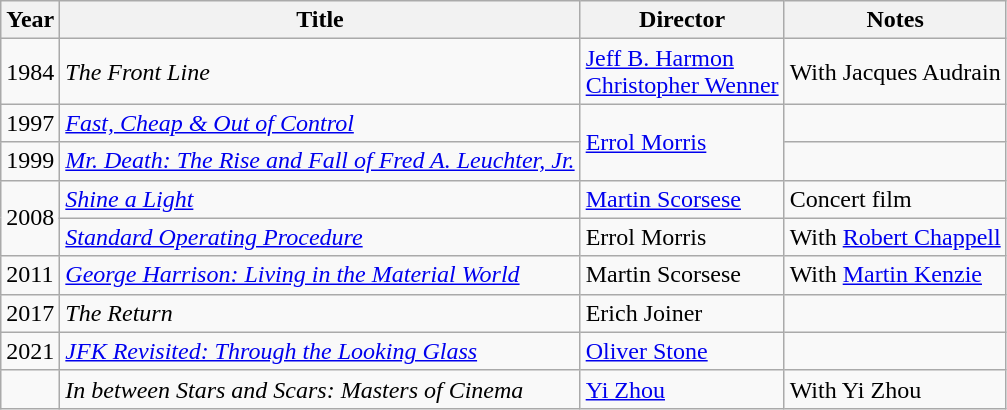<table class="wikitable">
<tr>
<th>Year</th>
<th>Title</th>
<th>Director</th>
<th>Notes</th>
</tr>
<tr>
<td>1984</td>
<td><em>The Front Line</em></td>
<td><a href='#'>Jeff B. Harmon</a><br><a href='#'>Christopher Wenner</a></td>
<td>With Jacques Audrain</td>
</tr>
<tr>
<td>1997</td>
<td><em><a href='#'>Fast, Cheap & Out of Control</a></em></td>
<td rowspan=2><a href='#'>Errol Morris</a></td>
<td></td>
</tr>
<tr>
<td>1999</td>
<td><em><a href='#'>Mr. Death: The Rise and Fall of Fred A. Leuchter, Jr.</a></em></td>
<td></td>
</tr>
<tr>
<td rowspan=2>2008</td>
<td><em><a href='#'>Shine a Light</a></em></td>
<td><a href='#'>Martin Scorsese</a></td>
<td>Concert film</td>
</tr>
<tr>
<td><em><a href='#'>Standard Operating Procedure</a></em></td>
<td>Errol Morris</td>
<td>With <a href='#'>Robert Chappell</a></td>
</tr>
<tr>
<td>2011</td>
<td><em><a href='#'>George Harrison: Living in the Material World</a></em></td>
<td>Martin Scorsese</td>
<td>With <a href='#'>Martin Kenzie</a></td>
</tr>
<tr>
<td>2017</td>
<td><em>The Return</em></td>
<td>Erich Joiner</td>
<td></td>
</tr>
<tr>
<td>2021</td>
<td><em><a href='#'>JFK Revisited: Through the Looking Glass</a></em></td>
<td><a href='#'>Oliver Stone</a></td>
<td></td>
</tr>
<tr>
<td></td>
<td><em>In between Stars and Scars: Masters of Cinema</em></td>
<td><a href='#'>Yi Zhou</a></td>
<td>With Yi Zhou</td>
</tr>
</table>
